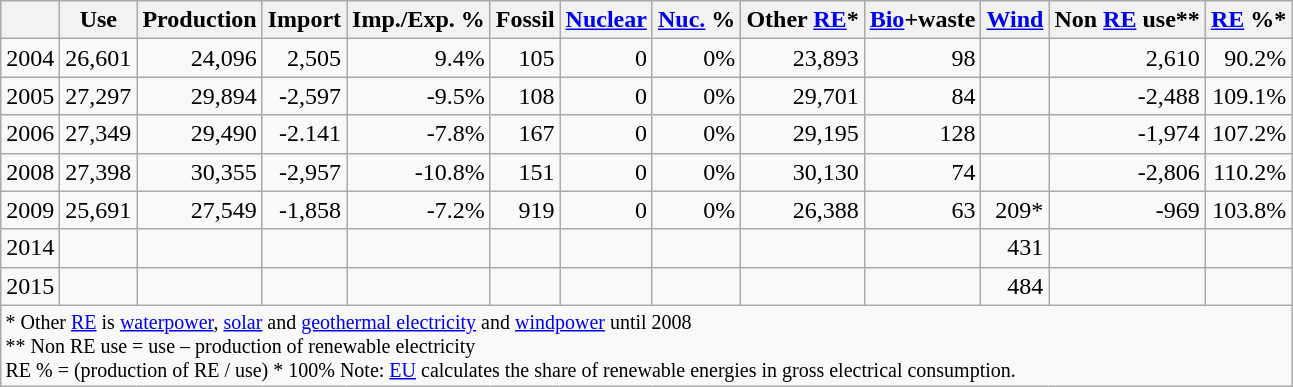<table class="wikitable" style="text-align:right">
<tr>
<th></th>
<th>Use</th>
<th>Production</th>
<th>Import</th>
<th>Imp./Exp. %</th>
<th>Fossil</th>
<th><a href='#'>Nuclear</a></th>
<th><a href='#'>Nuc.</a> %</th>
<th>Other <a href='#'>RE</a>*</th>
<th><a href='#'>Bio</a>+waste</th>
<th><a href='#'>Wind</a></th>
<th>Non <a href='#'>RE</a> use**</th>
<th><a href='#'>RE</a> %*</th>
</tr>
<tr>
<td style="text-align:left">2004</td>
<td>26,601</td>
<td>24,096</td>
<td>2,505</td>
<td>9.4%</td>
<td>105</td>
<td>0</td>
<td>0%</td>
<td>23,893</td>
<td>98</td>
<td></td>
<td>2,610</td>
<td>90.2%</td>
</tr>
<tr>
<td style="text-align:left">2005</td>
<td>27,297</td>
<td>29,894</td>
<td>-2,597</td>
<td>-9.5%</td>
<td>108</td>
<td>0</td>
<td>0%</td>
<td>29,701</td>
<td>84</td>
<td></td>
<td>-2,488</td>
<td>109.1%</td>
</tr>
<tr>
<td style="text-align:left">2006</td>
<td>27,349</td>
<td>29,490</td>
<td>-2.141</td>
<td>-7.8%</td>
<td>167</td>
<td>0</td>
<td>0%</td>
<td>29,195</td>
<td>128</td>
<td></td>
<td>-1,974</td>
<td>107.2%</td>
</tr>
<tr>
<td style="text-align:left">2008</td>
<td>27,398</td>
<td>30,355</td>
<td>-2,957</td>
<td>-10.8%</td>
<td>151</td>
<td>0</td>
<td>0%</td>
<td>30,130</td>
<td>74</td>
<td></td>
<td>-2,806</td>
<td>110.2%</td>
</tr>
<tr>
<td style="text-align:left">2009</td>
<td>25,691</td>
<td>27,549</td>
<td>-1,858</td>
<td>-7.2%</td>
<td>919</td>
<td>0</td>
<td>0%</td>
<td>26,388</td>
<td>63</td>
<td>209*</td>
<td>-969</td>
<td>103.8%</td>
</tr>
<tr>
<td style="text-align:left">2014</td>
<td></td>
<td></td>
<td></td>
<td></td>
<td></td>
<td></td>
<td></td>
<td></td>
<td></td>
<td>431</td>
<td></td>
<td></td>
</tr>
<tr>
<td style="text-align:left">2015</td>
<td></td>
<td></td>
<td></td>
<td></td>
<td></td>
<td></td>
<td></td>
<td></td>
<td></td>
<td>484</td>
<td></td>
<td></td>
</tr>
<tr>
<td colspan="13" style="text-align:left;font-size:smaller;">* Other <a href='#'>RE</a> is <a href='#'>waterpower</a>, <a href='#'>solar</a> and <a href='#'>geothermal electricity</a> and <a href='#'>windpower</a> until 2008<br>** Non RE use = use – production of renewable electricity <br> RE % = (production of RE / use) * 100%  Note: <a href='#'>EU</a> calculates the share of renewable energies in gross electrical consumption.</td>
</tr>
</table>
